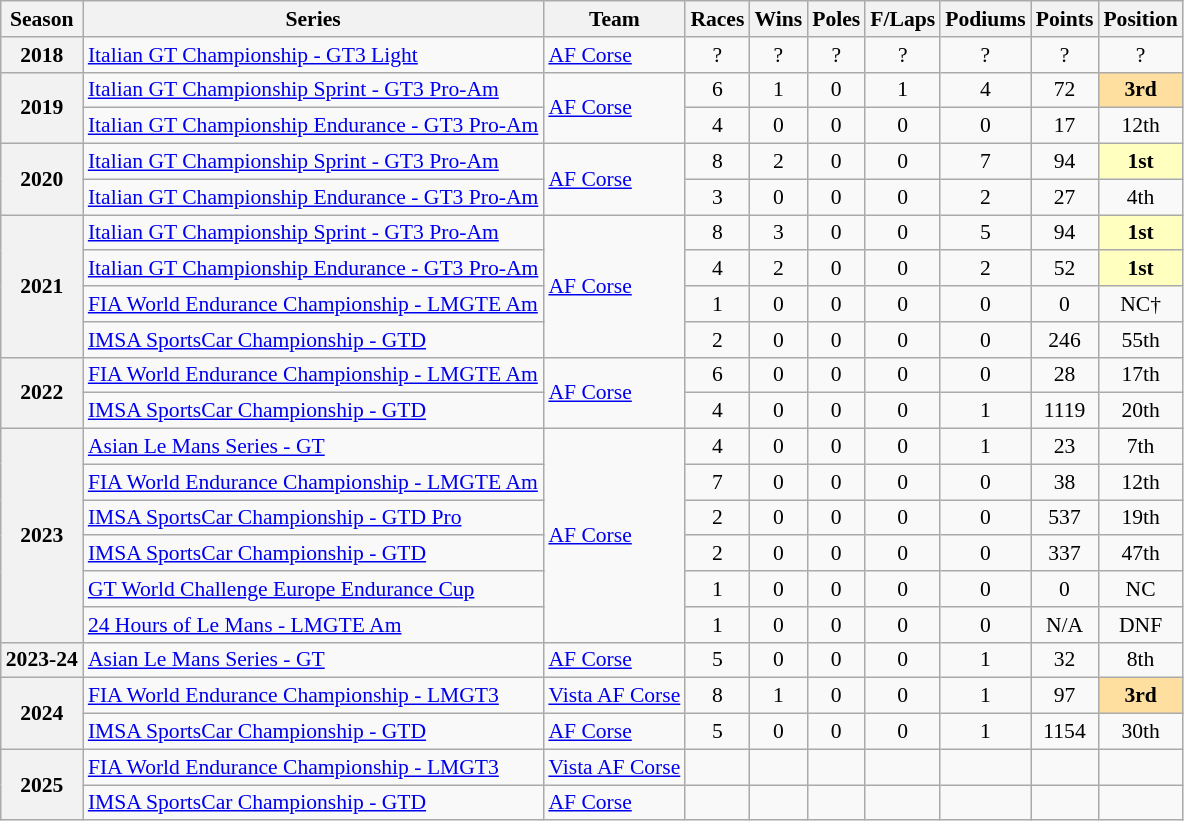<table class="wikitable" style="font-size: 90%; text-align:center">
<tr>
<th>Season</th>
<th>Series</th>
<th>Team</th>
<th>Races</th>
<th>Wins</th>
<th>Poles</th>
<th>F/Laps</th>
<th>Podiums</th>
<th>Points</th>
<th>Position</th>
</tr>
<tr>
<th>2018</th>
<td align=left><a href='#'>Italian GT Championship - GT3 Light</a></td>
<td align=left><a href='#'>AF Corse</a></td>
<td>?</td>
<td>?</td>
<td>?</td>
<td>?</td>
<td>?</td>
<td>?</td>
<td>?</td>
</tr>
<tr>
<th rowspan="2">2019</th>
<td align="left"><a href='#'>Italian GT Championship Sprint - GT3 Pro-Am</a></td>
<td rowspan="2" align="left"><a href='#'>AF Corse</a></td>
<td>6</td>
<td>1</td>
<td>0</td>
<td>1</td>
<td>4</td>
<td>72</td>
<td style="background:#FFDF9F;"><strong>3rd</strong></td>
</tr>
<tr>
<td align="left"><a href='#'>Italian GT Championship Endurance - GT3 Pro-Am</a></td>
<td>4</td>
<td>0</td>
<td>0</td>
<td>0</td>
<td>0</td>
<td>17</td>
<td>12th</td>
</tr>
<tr>
<th rowspan="2">2020</th>
<td align="left"><a href='#'>Italian GT Championship Sprint - GT3 Pro-Am</a></td>
<td rowspan="2"  align="left"><a href='#'>AF Corse</a></td>
<td>8</td>
<td>2</td>
<td>0</td>
<td>0</td>
<td>7</td>
<td>94</td>
<td style="background:#FFFFBF;"><strong>1st</strong></td>
</tr>
<tr>
<td align="left"><a href='#'>Italian GT Championship Endurance - GT3 Pro-Am</a></td>
<td>3</td>
<td>0</td>
<td>0</td>
<td>0</td>
<td>2</td>
<td>27</td>
<td>4th</td>
</tr>
<tr>
<th rowspan="4">2021</th>
<td align="left"><a href='#'>Italian GT Championship Sprint - GT3 Pro-Am</a></td>
<td rowspan="4" align="left"><a href='#'>AF Corse</a></td>
<td>8</td>
<td>3</td>
<td>0</td>
<td>0</td>
<td>5</td>
<td>94</td>
<td style="background:#FFFFBF;"><strong>1st</strong></td>
</tr>
<tr>
<td align="left"><a href='#'>Italian GT Championship Endurance - GT3 Pro-Am</a></td>
<td>4</td>
<td>2</td>
<td>0</td>
<td>0</td>
<td>2</td>
<td>52</td>
<td style="background:#FFFFBF;"><strong>1st</strong></td>
</tr>
<tr>
<td align="left"><a href='#'>FIA World Endurance Championship - LMGTE Am</a></td>
<td>1</td>
<td>0</td>
<td>0</td>
<td>0</td>
<td>0</td>
<td>0</td>
<td>NC†</td>
</tr>
<tr>
<td align="left"><a href='#'>IMSA SportsCar Championship - GTD</a></td>
<td>2</td>
<td>0</td>
<td>0</td>
<td>0</td>
<td>0</td>
<td>246</td>
<td>55th</td>
</tr>
<tr>
<th rowspan="2">2022</th>
<td align="left"><a href='#'>FIA World Endurance Championship - LMGTE Am</a></td>
<td rowspan="2" align="left"><a href='#'>AF Corse</a></td>
<td>6</td>
<td>0</td>
<td>0</td>
<td>0</td>
<td>0</td>
<td>28</td>
<td>17th</td>
</tr>
<tr>
<td align="left"><a href='#'>IMSA SportsCar Championship - GTD</a></td>
<td>4</td>
<td>0</td>
<td>0</td>
<td>0</td>
<td>1</td>
<td>1119</td>
<td>20th</td>
</tr>
<tr>
<th rowspan="6">2023</th>
<td align=left><a href='#'>Asian Le Mans Series - GT</a></td>
<td rowspan="6" align="left"><a href='#'>AF Corse</a></td>
<td>4</td>
<td>0</td>
<td>0</td>
<td>0</td>
<td>1</td>
<td>23</td>
<td>7th</td>
</tr>
<tr>
<td align="left"><a href='#'>FIA World Endurance Championship - LMGTE Am</a></td>
<td>7</td>
<td>0</td>
<td>0</td>
<td>0</td>
<td>0</td>
<td>38</td>
<td>12th</td>
</tr>
<tr>
<td align=left><a href='#'>IMSA SportsCar Championship - GTD Pro</a></td>
<td>2</td>
<td>0</td>
<td>0</td>
<td>0</td>
<td>0</td>
<td>537</td>
<td>19th</td>
</tr>
<tr>
<td align=left><a href='#'>IMSA SportsCar Championship - GTD</a></td>
<td>2</td>
<td>0</td>
<td>0</td>
<td>0</td>
<td>0</td>
<td>337</td>
<td>47th</td>
</tr>
<tr>
<td align=left><a href='#'>GT World Challenge Europe Endurance Cup</a></td>
<td>1</td>
<td>0</td>
<td>0</td>
<td>0</td>
<td>0</td>
<td>0</td>
<td>NC</td>
</tr>
<tr>
<td align=left><a href='#'>24 Hours of Le Mans - LMGTE Am</a></td>
<td>1</td>
<td>0</td>
<td>0</td>
<td>0</td>
<td>0</td>
<td>N/A</td>
<td>DNF</td>
</tr>
<tr>
<th>2023-24</th>
<td align=left><a href='#'>Asian Le Mans Series - GT</a></td>
<td align=left><a href='#'>AF Corse</a></td>
<td>5</td>
<td>0</td>
<td>0</td>
<td>0</td>
<td>1</td>
<td>32</td>
<td>8th</td>
</tr>
<tr>
<th rowspan="2">2024</th>
<td align=left><a href='#'>FIA World Endurance Championship - LMGT3</a></td>
<td align="left"><a href='#'>Vista AF Corse</a></td>
<td>8</td>
<td>1</td>
<td>0</td>
<td>0</td>
<td>1</td>
<td>97</td>
<td style="background:#FFDF9F;"><strong>3rd</strong></td>
</tr>
<tr>
<td align=left><a href='#'>IMSA SportsCar Championship - GTD</a></td>
<td align=left><a href='#'>AF Corse</a></td>
<td>5</td>
<td>0</td>
<td>0</td>
<td>0</td>
<td>1</td>
<td>1154</td>
<td>30th</td>
</tr>
<tr>
<th rowspan="2">2025</th>
<td align=left><a href='#'>FIA World Endurance Championship - LMGT3</a></td>
<td align=left><a href='#'>Vista AF Corse</a></td>
<td></td>
<td></td>
<td></td>
<td></td>
<td></td>
<td></td>
<td></td>
</tr>
<tr>
<td align=left><a href='#'>IMSA SportsCar Championship - GTD</a></td>
<td align=left><a href='#'>AF Corse</a></td>
<td></td>
<td></td>
<td></td>
<td></td>
<td></td>
<td></td>
<td></td>
</tr>
</table>
